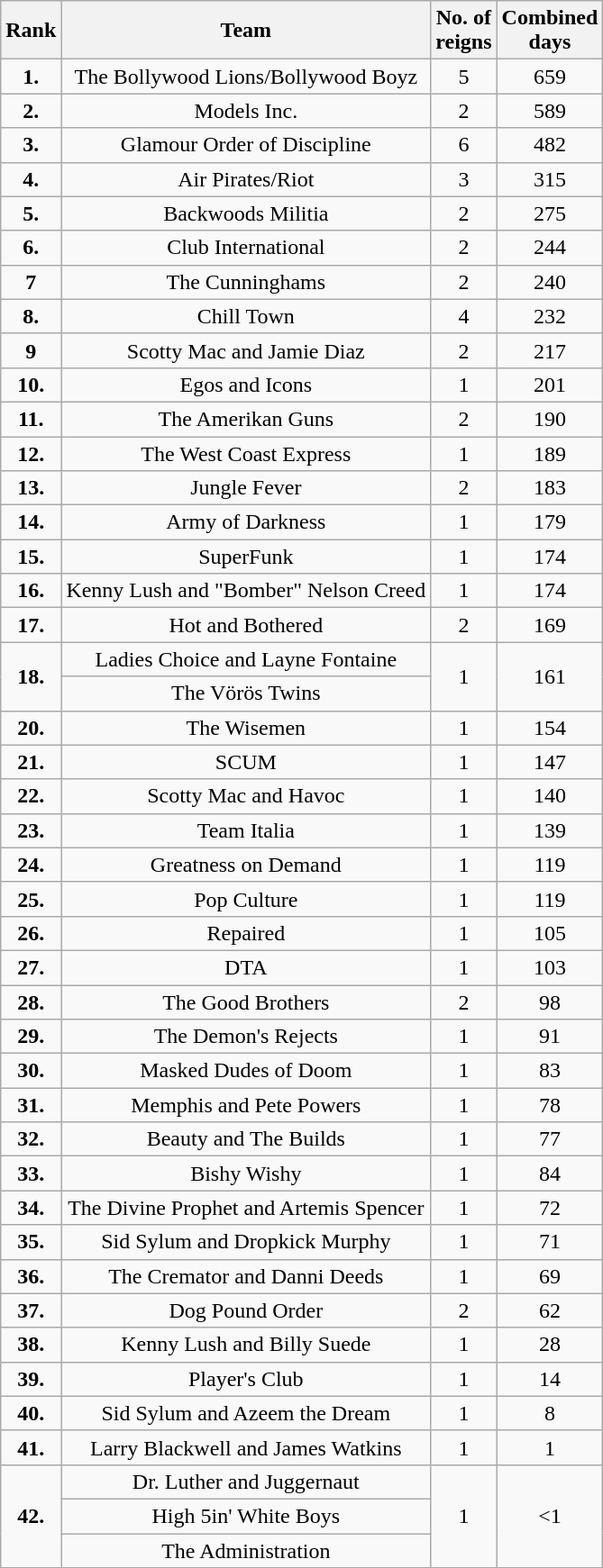<table class="wikitable sortable" style="text-align: center">
<tr>
<th>Rank</th>
<th>Team</th>
<th data-sort-type="number">No. of<br>reigns</th>
<th data-sort-type="number">Combined<br>days</th>
</tr>
<tr>
<td><strong>1.</strong></td>
<td>The Bollywood Lions/Bollywood Boyz<br> </td>
<td>5</td>
<td>659</td>
</tr>
<tr>
<td><strong>2.</strong></td>
<td>Models Inc. <br></td>
<td>2</td>
<td>589</td>
</tr>
<tr>
<td><strong>3.</strong></td>
<td>Glamour Order of Discipline <br></td>
<td>6</td>
<td>482</td>
</tr>
<tr>
<td><strong>4.</strong></td>
<td>Air Pirates/Riot<br> </td>
<td>3</td>
<td>315</td>
</tr>
<tr>
<td><strong>5.</strong></td>
<td>Backwoods Militia <br></td>
<td>2</td>
<td>275</td>
</tr>
<tr>
<td><strong>6.</strong></td>
<td>Club International <br></td>
<td>2</td>
<td>244</td>
</tr>
<tr>
<td><strong>7</strong></td>
<td>The Cunninghams<br> </td>
<td>2</td>
<td>240</td>
</tr>
<tr>
<td><strong>8.</strong></td>
<td>Chill Town <br></td>
<td>4</td>
<td>232</td>
</tr>
<tr>
<td><strong>9</strong></td>
<td>Scotty Mac and Jamie Diaz</td>
<td>2</td>
<td>217</td>
</tr>
<tr>
<td><strong>10.</strong></td>
<td>Egos and Icons<br></td>
<td>1</td>
<td>201</td>
</tr>
<tr>
<td><strong>11.</strong></td>
<td>The Amerikan Guns<br> </td>
<td>2</td>
<td>190</td>
</tr>
<tr>
<td><strong>12.</strong></td>
<td>The West Coast Express<br> </td>
<td>1</td>
<td>189</td>
</tr>
<tr>
<td><strong>13.</strong></td>
<td>Jungle Fever <br></td>
<td>2</td>
<td>183</td>
</tr>
<tr>
<td><strong>14.</strong></td>
<td>Army of Darkness <br></td>
<td>1</td>
<td>179</td>
</tr>
<tr>
<td><strong>15.</strong></td>
<td>SuperFunk <br></td>
<td>1</td>
<td>174</td>
</tr>
<tr>
<td><strong>16.</strong></td>
<td>Kenny Lush and "Bomber" Nelson Creed</td>
<td>1</td>
<td>174</td>
</tr>
<tr>
<td><strong>17.</strong></td>
<td>Hot and Bothered <br></td>
<td>2</td>
<td>169</td>
</tr>
<tr>
<td rowspan=2><strong>18.</strong></td>
<td>Ladies Choice and Layne Fontaine</td>
<td rowspan=2>1</td>
<td rowspan=2>161</td>
</tr>
<tr>
<td>The Vörös Twins<br> </td>
</tr>
<tr>
<td><strong>20.</strong></td>
<td>The Wisemen<br> </td>
<td>1</td>
<td>154</td>
</tr>
<tr>
<td><strong>21.</strong></td>
<td>SCUM <br></td>
<td>1</td>
<td>147</td>
</tr>
<tr>
<td><strong>22.</strong></td>
<td>Scotty Mac and Havoc</td>
<td>1</td>
<td>140</td>
</tr>
<tr>
<td><strong>23.</strong></td>
<td>Team Italia <br></td>
<td>1</td>
<td>139</td>
</tr>
<tr>
<td><strong>24.</strong></td>
<td>Greatness on Demand <br></td>
<td>1</td>
<td>119</td>
</tr>
<tr>
<td><strong>25.</strong></td>
<td>Pop Culture <br></td>
<td>1</td>
<td>119</td>
</tr>
<tr>
<td><strong>26.</strong></td>
<td>Repaired<br> </td>
<td>1</td>
<td>105</td>
</tr>
<tr>
<td><strong>27.</strong></td>
<td>DTA<br> </td>
<td>1</td>
<td>103</td>
</tr>
<tr>
<td><strong>28.</strong></td>
<td>The Good Brothers<br> </td>
<td>2</td>
<td>98</td>
</tr>
<tr>
<td><strong>29.</strong></td>
<td>The Demon's Rejects <br></td>
<td>1</td>
<td>91</td>
</tr>
<tr>
<td><strong>30.</strong></td>
<td>Masked Dudes of Doom <br></td>
<td>1</td>
<td>83</td>
</tr>
<tr>
<td><strong>31.</strong></td>
<td>Memphis and Pete Powers</td>
<td>1</td>
<td>78</td>
</tr>
<tr>
<td><strong>32.</strong></td>
<td>Beauty and The Builds<br> </td>
<td>1</td>
<td>77</td>
</tr>
<tr>
<td><strong>33.</strong></td>
<td>Bishy Wishy<br> </td>
<td>1</td>
<td>84</td>
</tr>
<tr>
<td><strong>34.</strong></td>
<td>The Divine Prophet and Artemis Spencer</td>
<td>1</td>
<td>72</td>
</tr>
<tr>
<td><strong>35.</strong></td>
<td>Sid Sylum and Dropkick Murphy</td>
<td>1</td>
<td>71</td>
</tr>
<tr>
<td><strong>36.</strong></td>
<td>The Cremator and Danni Deeds</td>
<td>1</td>
<td>69</td>
</tr>
<tr>
<td><strong>37.</strong></td>
<td>Dog Pound Order <br></td>
<td>2</td>
<td>62</td>
</tr>
<tr>
<td><strong>38.</strong></td>
<td>Kenny Lush and Billy Suede</td>
<td>1</td>
<td>28</td>
</tr>
<tr>
<td><strong>39.</strong></td>
<td>Player's Club <br></td>
<td>1</td>
<td>14</td>
</tr>
<tr>
<td><strong>40.</strong></td>
<td>Sid Sylum and Azeem the Dream</td>
<td>1</td>
<td>8</td>
</tr>
<tr>
<td><strong>41.</strong></td>
<td>Larry Blackwell and James Watkins</td>
<td>1</td>
<td>1</td>
</tr>
<tr>
<td rowspan=3><strong>42.</strong></td>
<td>Dr. Luther and Juggernaut</td>
<td rowspan=3>1</td>
<td rowspan=3><1</td>
</tr>
<tr>
<td>High 5in' White Boys <br></td>
</tr>
<tr>
<td>The Administration <br></td>
</tr>
</table>
